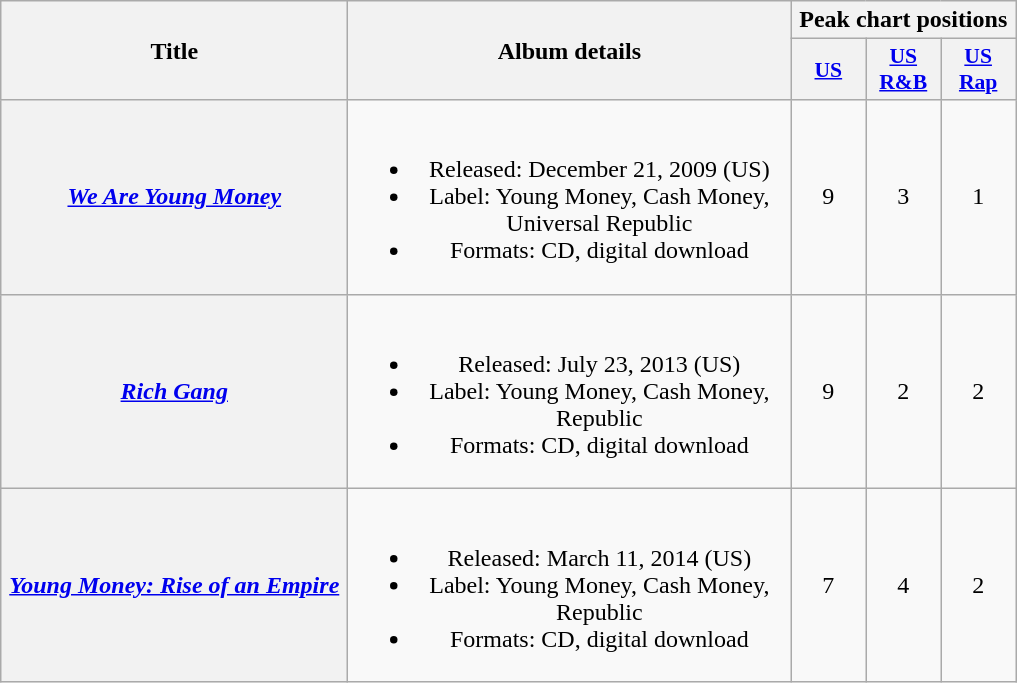<table class="wikitable plainrowheaders" style="text-align:center;">
<tr>
<th scope="col" rowspan="2" style="width:14em;">Title</th>
<th scope="col" rowspan="2" style="width:18em;">Album details</th>
<th scope="col" colspan="3">Peak chart positions</th>
</tr>
<tr>
<th scope="col" style="width:3em;font-size:90%;"><a href='#'>US</a></th>
<th scope="col" style="width:3em;font-size:90%;"><a href='#'>US<br>R&B</a></th>
<th scope="col" style="width:3em;font-size:90%;"><a href='#'>US<br>Rap</a></th>
</tr>
<tr>
<th scope="row"><em><a href='#'>We Are Young Money</a></em></th>
<td><br><ul><li>Released: December 21, 2009 <span>(US)</span></li><li>Label: Young Money, Cash Money, Universal Republic</li><li>Formats: CD, digital download</li></ul></td>
<td>9</td>
<td>3</td>
<td>1</td>
</tr>
<tr>
<th scope="row"><em><a href='#'>Rich Gang</a></em></th>
<td><br><ul><li>Released: July 23, 2013 <span>(US)</span></li><li>Label: Young Money, Cash Money, Republic</li><li>Formats: CD, digital download</li></ul></td>
<td>9</td>
<td>2</td>
<td>2</td>
</tr>
<tr>
<th scope="row"><em><a href='#'>Young Money: Rise of an Empire</a></em></th>
<td><br><ul><li>Released: March 11, 2014 <span>(US)</span></li><li>Label: Young Money, Cash Money, Republic</li><li>Formats: CD, digital download</li></ul></td>
<td>7</td>
<td>4</td>
<td>2</td>
</tr>
</table>
